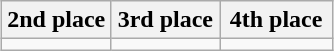<table class="wikitable" style="margin:auto">
<tr>
<th width="33%">2nd place</th>
<th width="33%">3rd place</th>
<th width="34%">4th place</th>
</tr>
<tr>
<td align="center"></td>
<td align="center"></td>
<td align="center"></td>
</tr>
</table>
